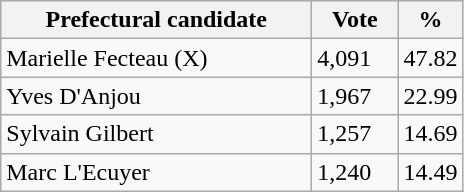<table class="wikitable">
<tr>
<th bgcolor="#DDDDFF" width="200px">Prefectural candidate</th>
<th bgcolor="#DDDDFF" width="50px">Vote</th>
<th bgcolor="#DDDDFF" width="30px">%</th>
</tr>
<tr>
<td>Marielle Fecteau (X)</td>
<td>4,091</td>
<td>47.82</td>
</tr>
<tr>
<td>Yves D'Anjou</td>
<td>1,967</td>
<td>22.99</td>
</tr>
<tr>
<td>Sylvain Gilbert</td>
<td>1,257</td>
<td>14.69</td>
</tr>
<tr>
<td>Marc L'Ecuyer</td>
<td>1,240</td>
<td>14.49</td>
</tr>
</table>
